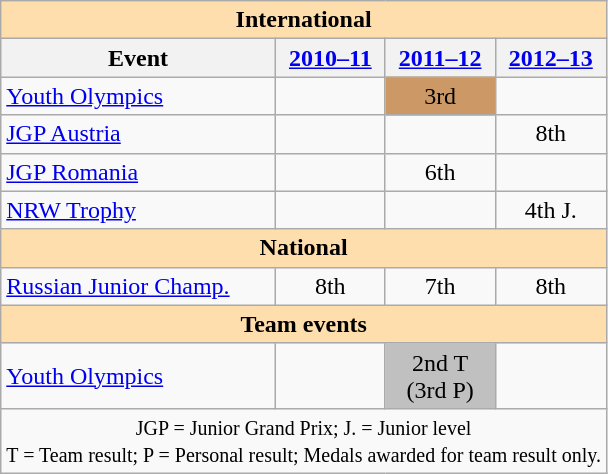<table class="wikitable" style="text-align:center">
<tr>
<th style="background-color: #ffdead; " colspan=4 align=center>International</th>
</tr>
<tr>
<th>Event</th>
<th><a href='#'>2010–11</a></th>
<th><a href='#'>2011–12</a></th>
<th><a href='#'>2012–13</a></th>
</tr>
<tr>
<td align=left><a href='#'>Youth Olympics</a></td>
<td></td>
<td bgcolor=cc9966>3rd</td>
<td></td>
</tr>
<tr>
<td align=left><a href='#'>JGP Austria</a></td>
<td></td>
<td></td>
<td>8th</td>
</tr>
<tr>
<td align=left><a href='#'>JGP Romania</a></td>
<td></td>
<td>6th</td>
<td></td>
</tr>
<tr>
<td align=left><a href='#'>NRW Trophy</a></td>
<td></td>
<td></td>
<td>4th J.</td>
</tr>
<tr>
<th style="background-color: #ffdead; " colspan=4 align=center>National</th>
</tr>
<tr>
<td align=left><a href='#'>Russian Junior Champ.</a></td>
<td>8th</td>
<td>7th</td>
<td>8th</td>
</tr>
<tr>
<th style="background-color: #ffdead; " colspan=4 align=center>Team events</th>
</tr>
<tr>
<td align=left><a href='#'>Youth Olympics</a></td>
<td></td>
<td bgcolor=silver>2nd T <br>(3rd P)</td>
<td></td>
</tr>
<tr>
<td colspan=4 align=center><small> JGP = Junior Grand Prix; J. = Junior level <br> T = Team result; P = Personal result; Medals awarded for team result only. </small></td>
</tr>
</table>
